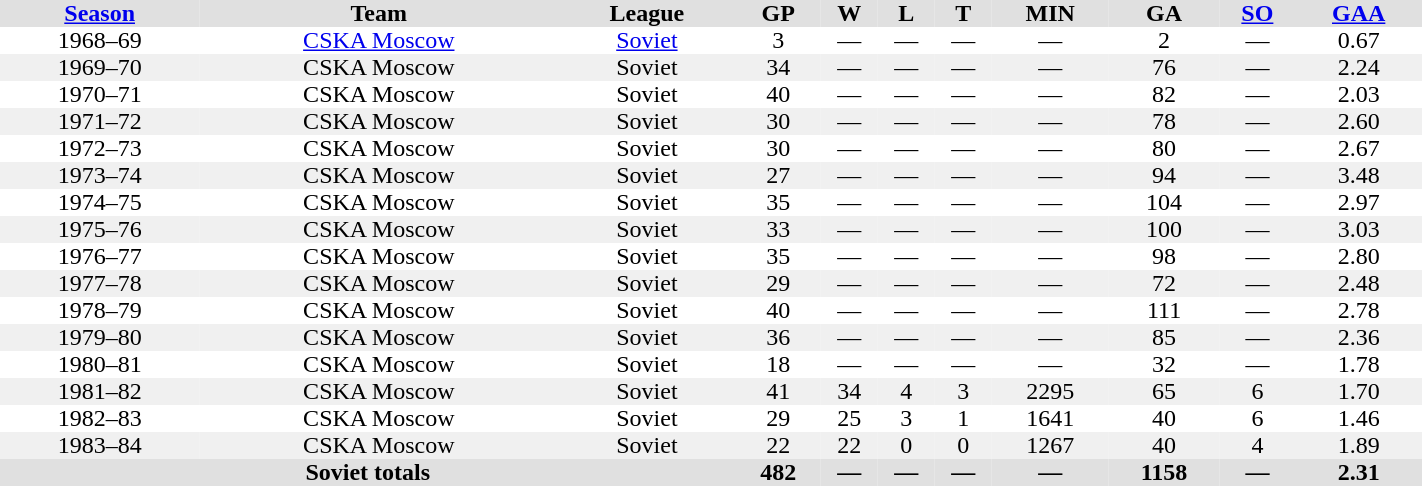<table BORDER="0" CELLPADDING="0" CELLSPACING="0" width="75%">
<tr bgcolor="#e0e0e0">
<th colspan="3" bgcolor="#ffffff"></th>
<th rowspan="99" bgcolor="#ffffff"></th>
</tr>
<tr bgcolor="#e0e0e0" ALIGN="center">
<th><a href='#'>Season</a></th>
<th>Team</th>
<th>League</th>
<th>GP</th>
<th>W</th>
<th>L</th>
<th>T</th>
<th>MIN</th>
<th>GA</th>
<th><a href='#'>SO</a></th>
<th><a href='#'>GAA</a></th>
</tr>
<tr ALIGN="center">
<td>1968–69</td>
<td><a href='#'>CSKA Moscow</a></td>
<td><a href='#'>Soviet</a></td>
<td>3</td>
<td>—</td>
<td>—</td>
<td>—</td>
<td>—</td>
<td>2</td>
<td>—</td>
<td>0.67</td>
</tr>
<tr ALIGN="center" bgcolor="#f0f0f0">
<td>1969–70</td>
<td>CSKA Moscow</td>
<td>Soviet</td>
<td>34</td>
<td>—</td>
<td>—</td>
<td>—</td>
<td>—</td>
<td>76</td>
<td>—</td>
<td>2.24</td>
</tr>
<tr ALIGN="center">
<td>1970–71</td>
<td>CSKA Moscow</td>
<td>Soviet</td>
<td>40</td>
<td>—</td>
<td>—</td>
<td>—</td>
<td>—</td>
<td>82</td>
<td>—</td>
<td>2.03</td>
</tr>
<tr ALIGN="center" bgcolor="#f0f0f0">
<td>1971–72</td>
<td>CSKA Moscow</td>
<td>Soviet</td>
<td>30</td>
<td>—</td>
<td>—</td>
<td>—</td>
<td>—</td>
<td>78</td>
<td>—</td>
<td>2.60</td>
</tr>
<tr ALIGN="center">
<td>1972–73</td>
<td>CSKA Moscow</td>
<td>Soviet</td>
<td>30</td>
<td>—</td>
<td>—</td>
<td>—</td>
<td>—</td>
<td>80</td>
<td>—</td>
<td>2.67</td>
</tr>
<tr ALIGN="center" bgcolor="#f0f0f0">
<td>1973–74</td>
<td>CSKA Moscow</td>
<td>Soviet</td>
<td>27</td>
<td>—</td>
<td>—</td>
<td>—</td>
<td>—</td>
<td>94</td>
<td>—</td>
<td>3.48</td>
</tr>
<tr ALIGN="center">
<td>1974–75</td>
<td>CSKA Moscow</td>
<td>Soviet</td>
<td>35</td>
<td>—</td>
<td>—</td>
<td>—</td>
<td>—</td>
<td>104</td>
<td>—</td>
<td>2.97</td>
</tr>
<tr ALIGN="center" bgcolor="#f0f0f0">
<td>1975–76</td>
<td>CSKA Moscow</td>
<td>Soviet</td>
<td>33</td>
<td>—</td>
<td>—</td>
<td>—</td>
<td>—</td>
<td>100</td>
<td>—</td>
<td>3.03</td>
</tr>
<tr ALIGN="center">
<td>1976–77</td>
<td>CSKA Moscow</td>
<td>Soviet</td>
<td>35</td>
<td>—</td>
<td>—</td>
<td>—</td>
<td>—</td>
<td>98</td>
<td>—</td>
<td>2.80</td>
</tr>
<tr ALIGN="center" bgcolor="#f0f0f0">
<td>1977–78</td>
<td>CSKA Moscow</td>
<td>Soviet</td>
<td>29</td>
<td>—</td>
<td>—</td>
<td>—</td>
<td>—</td>
<td>72</td>
<td>—</td>
<td>2.48</td>
</tr>
<tr ALIGN="center">
<td>1978–79</td>
<td>CSKA Moscow</td>
<td>Soviet</td>
<td>40</td>
<td>—</td>
<td>—</td>
<td>—</td>
<td>—</td>
<td>111</td>
<td>—</td>
<td>2.78</td>
</tr>
<tr ALIGN="center" bgcolor="#f0f0f0">
<td>1979–80</td>
<td>CSKA Moscow</td>
<td>Soviet</td>
<td>36</td>
<td>—</td>
<td>—</td>
<td>—</td>
<td>—</td>
<td>85</td>
<td>—</td>
<td>2.36</td>
</tr>
<tr ALIGN="center">
<td>1980–81</td>
<td>CSKA Moscow</td>
<td>Soviet</td>
<td>18</td>
<td>—</td>
<td>—</td>
<td>—</td>
<td>—</td>
<td>32</td>
<td>—</td>
<td>1.78</td>
</tr>
<tr ALIGN="center" bgcolor="#f0f0f0">
<td>1981–82</td>
<td>CSKA Moscow</td>
<td>Soviet</td>
<td>41</td>
<td>34</td>
<td>4</td>
<td>3</td>
<td>2295</td>
<td>65</td>
<td>6</td>
<td>1.70</td>
</tr>
<tr ALIGN="center">
<td>1982–83</td>
<td>CSKA Moscow</td>
<td>Soviet</td>
<td>29</td>
<td>25</td>
<td>3</td>
<td>1</td>
<td>1641</td>
<td>40</td>
<td>6</td>
<td>1.46</td>
</tr>
<tr ALIGN="center" bgcolor="#f0f0f0">
<td>1983–84</td>
<td>CSKA Moscow</td>
<td>Soviet</td>
<td>22</td>
<td>22</td>
<td>0</td>
<td>0</td>
<td>1267</td>
<td>40</td>
<td>4</td>
<td>1.89</td>
</tr>
<tr ALIGN="center" bgcolor="#e0e0e0">
<th colspan="3" align="center">Soviet totals</th>
<th>482</th>
<th>—</th>
<th>—</th>
<th>—</th>
<th>—</th>
<th>1158</th>
<th>—</th>
<th>2.31</th>
</tr>
</table>
